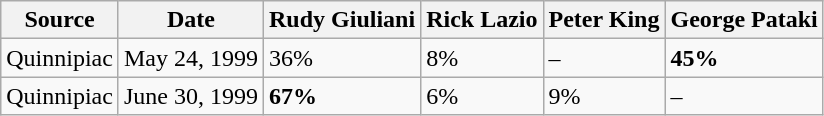<table class="wikitable">
<tr>
<th>Source</th>
<th>Date</th>
<th>Rudy Giuliani</th>
<th>Rick Lazio</th>
<th>Peter King</th>
<th>George Pataki</th>
</tr>
<tr>
<td>Quinnipiac</td>
<td>May 24, 1999</td>
<td>36%</td>
<td>8%</td>
<td>–</td>
<td><strong>45%</strong></td>
</tr>
<tr>
<td>Quinnipiac</td>
<td>June 30, 1999</td>
<td><strong>67%</strong></td>
<td>6%</td>
<td>9%</td>
<td>–</td>
</tr>
</table>
